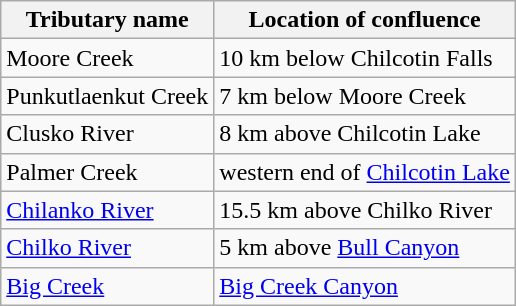<table class="wikitable">
<tr>
<th>Tributary name</th>
<th>Location of confluence</th>
</tr>
<tr>
<td>Moore Creek</td>
<td>10 km below Chilcotin Falls</td>
</tr>
<tr>
<td>Punkutlaenkut Creek</td>
<td>7 km below Moore Creek</td>
</tr>
<tr>
<td>Clusko River</td>
<td>8 km above Chilcotin Lake</td>
</tr>
<tr>
<td>Palmer Creek</td>
<td>western end of <a href='#'>Chilcotin Lake</a></td>
</tr>
<tr>
<td><a href='#'>Chilanko River</a></td>
<td>15.5 km above Chilko River</td>
</tr>
<tr>
<td><a href='#'>Chilko River</a></td>
<td>5 km above <a href='#'>Bull Canyon</a></td>
</tr>
<tr>
<td><a href='#'>Big Creek</a></td>
<td><a href='#'>Big Creek Canyon</a></td>
</tr>
</table>
